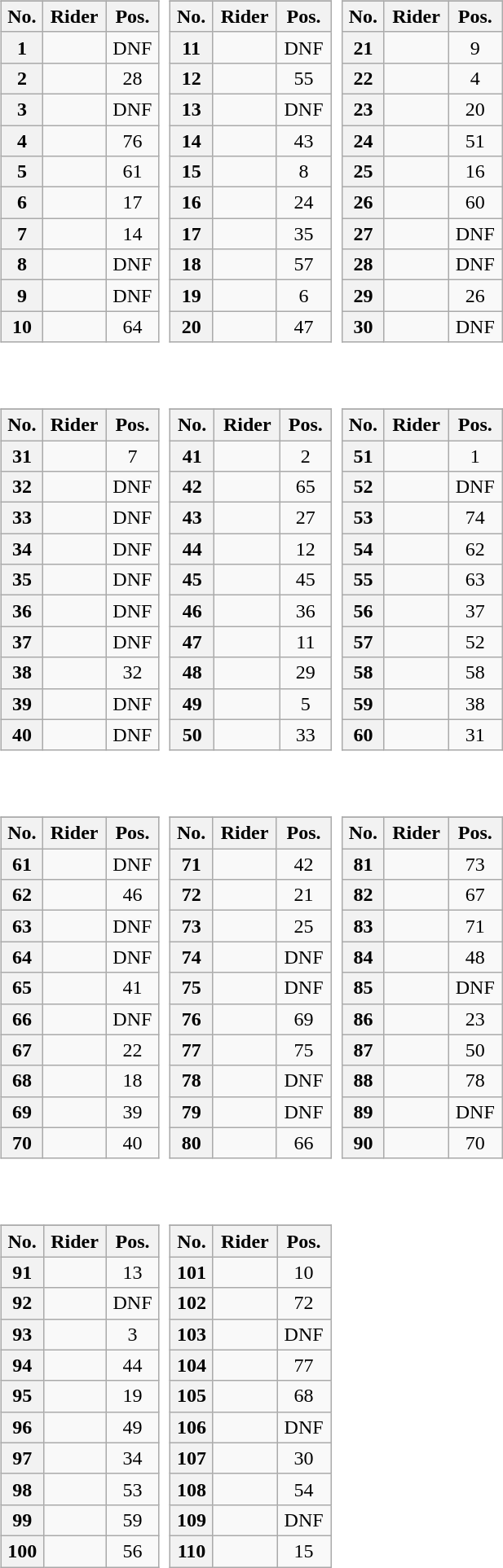<table>
<tr valign="top">
<td style="width:33%;"><br><table class="wikitable plainrowheaders" style="width:97%">
<tr>
</tr>
<tr style="text-align:center;">
<th scope="col">No.</th>
<th scope="col">Rider</th>
<th scope="col">Pos.</th>
</tr>
<tr>
<th scope="row" style="text-align:center;">1</th>
<td></td>
<td style="text-align:center;">DNF</td>
</tr>
<tr>
<th scope="row" style="text-align:center;">2</th>
<td></td>
<td style="text-align:center;">28</td>
</tr>
<tr>
<th scope="row" style="text-align:center;">3</th>
<td></td>
<td style="text-align:center;">DNF</td>
</tr>
<tr>
<th scope="row" style="text-align:center;">4</th>
<td></td>
<td style="text-align:center;">76</td>
</tr>
<tr>
<th scope="row" style="text-align:center;">5</th>
<td></td>
<td style="text-align:center;">61</td>
</tr>
<tr>
<th scope="row" style="text-align:center;">6</th>
<td></td>
<td style="text-align:center;">17</td>
</tr>
<tr>
<th scope="row" style="text-align:center;">7</th>
<td></td>
<td style="text-align:center;">14</td>
</tr>
<tr>
<th scope="row" style="text-align:center;">8</th>
<td></td>
<td style="text-align:center;">DNF</td>
</tr>
<tr>
<th scope="row" style="text-align:center;">9</th>
<td></td>
<td style="text-align:center;">DNF</td>
</tr>
<tr>
<th scope="row" style="text-align:center;">10</th>
<td></td>
<td style="text-align:center;">64</td>
</tr>
</table>
</td>
<td><br><table class="wikitable plainrowheaders" style="width:97%">
<tr>
</tr>
<tr style="text-align:center;">
<th scope="col">No.</th>
<th scope="col">Rider</th>
<th scope="col">Pos.</th>
</tr>
<tr>
<th scope="row" style="text-align:center;">11</th>
<td></td>
<td style="text-align:center;">DNF</td>
</tr>
<tr>
<th scope="row" style="text-align:center;">12</th>
<td></td>
<td style="text-align:center;">55</td>
</tr>
<tr>
<th scope="row" style="text-align:center;">13</th>
<td></td>
<td style="text-align:center;">DNF</td>
</tr>
<tr>
<th scope="row" style="text-align:center;">14</th>
<td></td>
<td style="text-align:center;">43</td>
</tr>
<tr>
<th scope="row" style="text-align:center;">15</th>
<td></td>
<td style="text-align:center;">8</td>
</tr>
<tr>
<th scope="row" style="text-align:center;">16</th>
<td></td>
<td style="text-align:center;">24</td>
</tr>
<tr>
<th scope="row" style="text-align:center;">17</th>
<td></td>
<td style="text-align:center;">35</td>
</tr>
<tr>
<th scope="row" style="text-align:center;">18</th>
<td></td>
<td style="text-align:center;">57</td>
</tr>
<tr>
<th scope="row" style="text-align:center;">19</th>
<td></td>
<td style="text-align:center;">6</td>
</tr>
<tr>
<th scope="row" style="text-align:center;">20</th>
<td></td>
<td style="text-align:center;">47</td>
</tr>
</table>
</td>
<td><br><table class="wikitable plainrowheaders" style="width:97%">
<tr>
</tr>
<tr style="text-align:center;">
<th scope="col">No.</th>
<th scope="col">Rider</th>
<th scope="col">Pos.</th>
</tr>
<tr>
<th scope="row" style="text-align:center;">21</th>
<td></td>
<td style="text-align:center;">9</td>
</tr>
<tr>
<th scope="row" style="text-align:center;">22</th>
<td></td>
<td style="text-align:center;">4</td>
</tr>
<tr>
<th scope="row" style="text-align:center;">23</th>
<td></td>
<td style="text-align:center;">20</td>
</tr>
<tr>
<th scope="row" style="text-align:center;">24</th>
<td></td>
<td style="text-align:center;">51</td>
</tr>
<tr>
<th scope="row" style="text-align:center;">25</th>
<td></td>
<td style="text-align:center;">16</td>
</tr>
<tr>
<th scope="row" style="text-align:center;">26</th>
<td></td>
<td style="text-align:center;">60</td>
</tr>
<tr>
<th scope="row" style="text-align:center;">27</th>
<td></td>
<td style="text-align:center;">DNF</td>
</tr>
<tr>
<th scope="row" style="text-align:center;">28</th>
<td></td>
<td style="text-align:center;">DNF</td>
</tr>
<tr>
<th scope="row" style="text-align:center;">29</th>
<td></td>
<td style="text-align:center;">26</td>
</tr>
<tr>
<th scope="row" style="text-align:center;">30</th>
<td></td>
<td style="text-align:center;">DNF</td>
</tr>
</table>
</td>
</tr>
<tr valign="top">
<td><br><table class="wikitable plainrowheaders" style="width:97%">
<tr>
</tr>
<tr style="text-align:center;">
<th scope="col">No.</th>
<th scope="col">Rider</th>
<th scope="col">Pos.</th>
</tr>
<tr>
<th scope="row" style="text-align:center;">31</th>
<td></td>
<td style="text-align:center;">7</td>
</tr>
<tr>
<th scope="row" style="text-align:center;">32</th>
<td></td>
<td style="text-align:center;">DNF</td>
</tr>
<tr>
<th scope="row" style="text-align:center;">33</th>
<td></td>
<td style="text-align:center;">DNF</td>
</tr>
<tr>
<th scope="row" style="text-align:center;">34</th>
<td></td>
<td style="text-align:center;">DNF</td>
</tr>
<tr>
<th scope="row" style="text-align:center;">35</th>
<td></td>
<td style="text-align:center;">DNF</td>
</tr>
<tr>
<th scope="row" style="text-align:center;">36</th>
<td></td>
<td style="text-align:center;">DNF</td>
</tr>
<tr>
<th scope="row" style="text-align:center;">37</th>
<td></td>
<td style="text-align:center;">DNF</td>
</tr>
<tr>
<th scope="row" style="text-align:center;">38</th>
<td></td>
<td style="text-align:center;">32</td>
</tr>
<tr>
<th scope="row" style="text-align:center;">39</th>
<td></td>
<td style="text-align:center;">DNF</td>
</tr>
<tr>
<th scope="row" style="text-align:center;">40</th>
<td></td>
<td style="text-align:center;">DNF</td>
</tr>
</table>
</td>
<td><br><table class="wikitable plainrowheaders" style="width:97%">
<tr>
</tr>
<tr style="text-align:center;">
<th scope="col">No.</th>
<th scope="col">Rider</th>
<th scope="col">Pos.</th>
</tr>
<tr>
<th scope="row" style="text-align:center;">41</th>
<td></td>
<td style="text-align:center;">2</td>
</tr>
<tr>
<th scope="row" style="text-align:center;">42</th>
<td></td>
<td style="text-align:center;">65</td>
</tr>
<tr>
<th scope="row" style="text-align:center;">43</th>
<td></td>
<td style="text-align:center;">27</td>
</tr>
<tr>
<th scope="row" style="text-align:center;">44</th>
<td></td>
<td style="text-align:center;">12</td>
</tr>
<tr>
<th scope="row" style="text-align:center;">45</th>
<td></td>
<td style="text-align:center;">45</td>
</tr>
<tr>
<th scope="row" style="text-align:center;">46</th>
<td></td>
<td style="text-align:center;">36</td>
</tr>
<tr>
<th scope="row" style="text-align:center;">47</th>
<td></td>
<td style="text-align:center;">11</td>
</tr>
<tr>
<th scope="row" style="text-align:center;">48</th>
<td></td>
<td style="text-align:center;">29</td>
</tr>
<tr>
<th scope="row" style="text-align:center;">49</th>
<td></td>
<td style="text-align:center;">5</td>
</tr>
<tr>
<th scope="row" style="text-align:center;">50</th>
<td></td>
<td style="text-align:center;">33</td>
</tr>
</table>
</td>
<td><br><table class="wikitable plainrowheaders" style="width:97%">
<tr>
</tr>
<tr style="text-align:center;">
<th scope="col">No.</th>
<th scope="col">Rider</th>
<th scope="col">Pos.</th>
</tr>
<tr>
<th scope="row" style="text-align:center;">51</th>
<td></td>
<td style="text-align:center;">1</td>
</tr>
<tr>
<th scope="row" style="text-align:center;">52</th>
<td></td>
<td style="text-align:center;">DNF</td>
</tr>
<tr>
<th scope="row" style="text-align:center;">53</th>
<td></td>
<td style="text-align:center;">74</td>
</tr>
<tr>
<th scope="row" style="text-align:center;">54</th>
<td></td>
<td style="text-align:center;">62</td>
</tr>
<tr>
<th scope="row" style="text-align:center;">55</th>
<td></td>
<td style="text-align:center;">63</td>
</tr>
<tr>
<th scope="row" style="text-align:center;">56</th>
<td></td>
<td style="text-align:center;">37</td>
</tr>
<tr>
<th scope="row" style="text-align:center;">57</th>
<td></td>
<td style="text-align:center;">52</td>
</tr>
<tr>
<th scope="row" style="text-align:center;">58</th>
<td></td>
<td style="text-align:center;">58</td>
</tr>
<tr>
<th scope="row" style="text-align:center;">59</th>
<td></td>
<td style="text-align:center;">38</td>
</tr>
<tr>
<th scope="row" style="text-align:center;">60</th>
<td></td>
<td style="text-align:center;">31</td>
</tr>
</table>
</td>
</tr>
<tr valign="top">
<td><br><table class="wikitable plainrowheaders" style="width:97%">
<tr>
</tr>
<tr style="text-align:center;">
<th scope="col">No.</th>
<th scope="col">Rider</th>
<th scope="col">Pos.</th>
</tr>
<tr>
<th scope="row" style="text-align:center;">61</th>
<td></td>
<td style="text-align:center;">DNF</td>
</tr>
<tr>
<th scope="row" style="text-align:center;">62</th>
<td></td>
<td style="text-align:center;">46</td>
</tr>
<tr>
<th scope="row" style="text-align:center;">63</th>
<td></td>
<td style="text-align:center;">DNF</td>
</tr>
<tr>
<th scope="row" style="text-align:center;">64</th>
<td></td>
<td style="text-align:center;">DNF</td>
</tr>
<tr>
<th scope="row" style="text-align:center;">65</th>
<td></td>
<td style="text-align:center;">41</td>
</tr>
<tr>
<th scope="row" style="text-align:center;">66</th>
<td></td>
<td style="text-align:center;">DNF</td>
</tr>
<tr>
<th scope="row" style="text-align:center;">67</th>
<td></td>
<td style="text-align:center;">22</td>
</tr>
<tr>
<th scope="row" style="text-align:center;">68</th>
<td></td>
<td style="text-align:center;">18</td>
</tr>
<tr>
<th scope="row" style="text-align:center;">69</th>
<td></td>
<td style="text-align:center;">39</td>
</tr>
<tr>
<th scope="row" style="text-align:center;">70</th>
<td></td>
<td style="text-align:center;">40</td>
</tr>
</table>
</td>
<td><br><table class="wikitable plainrowheaders" style="width:97%">
<tr>
</tr>
<tr style="text-align:center;">
<th scope="col">No.</th>
<th scope="col">Rider</th>
<th scope="col">Pos.</th>
</tr>
<tr>
<th scope="row" style="text-align:center;">71</th>
<td></td>
<td style="text-align:center;">42</td>
</tr>
<tr>
<th scope="row" style="text-align:center;">72</th>
<td></td>
<td style="text-align:center;">21</td>
</tr>
<tr>
<th scope="row" style="text-align:center;">73</th>
<td></td>
<td style="text-align:center;">25</td>
</tr>
<tr>
<th scope="row" style="text-align:center;">74</th>
<td></td>
<td style="text-align:center;">DNF</td>
</tr>
<tr>
<th scope="row" style="text-align:center;">75</th>
<td></td>
<td style="text-align:center;">DNF</td>
</tr>
<tr>
<th scope="row" style="text-align:center;">76</th>
<td></td>
<td style="text-align:center;">69</td>
</tr>
<tr>
<th scope="row" style="text-align:center;">77</th>
<td></td>
<td style="text-align:center;">75</td>
</tr>
<tr>
<th scope="row" style="text-align:center;">78</th>
<td></td>
<td style="text-align:center;">DNF</td>
</tr>
<tr>
<th scope="row" style="text-align:center;">79</th>
<td></td>
<td style="text-align:center;">DNF</td>
</tr>
<tr>
<th scope="row" style="text-align:center;">80</th>
<td></td>
<td style="text-align:center;">66</td>
</tr>
</table>
</td>
<td><br><table class="wikitable plainrowheaders" style="width:97%">
<tr>
</tr>
<tr style="text-align:center;">
<th scope="col">No.</th>
<th scope="col">Rider</th>
<th scope="col">Pos.</th>
</tr>
<tr>
<th scope="row" style="text-align:center;">81</th>
<td></td>
<td style="text-align:center;">73</td>
</tr>
<tr>
<th scope="row" style="text-align:center;">82</th>
<td></td>
<td style="text-align:center;">67</td>
</tr>
<tr>
<th scope="row" style="text-align:center;">83</th>
<td></td>
<td style="text-align:center;">71</td>
</tr>
<tr>
<th scope="row" style="text-align:center;">84</th>
<td></td>
<td style="text-align:center;">48</td>
</tr>
<tr>
<th scope="row" style="text-align:center;">85</th>
<td></td>
<td style="text-align:center;">DNF</td>
</tr>
<tr>
<th scope="row" style="text-align:center;">86</th>
<td></td>
<td style="text-align:center;">23</td>
</tr>
<tr>
<th scope="row" style="text-align:center;">87</th>
<td></td>
<td style="text-align:center;">50</td>
</tr>
<tr>
<th scope="row" style="text-align:center;">88</th>
<td></td>
<td style="text-align:center;">78</td>
</tr>
<tr>
<th scope="row" style="text-align:center;">89</th>
<td></td>
<td style="text-align:center;">DNF</td>
</tr>
<tr>
<th scope="row" style="text-align:center;">90</th>
<td></td>
<td style="text-align:center;">70</td>
</tr>
</table>
</td>
</tr>
<tr valign="top">
<td><br><table class="wikitable plainrowheaders" style="width:97%">
<tr>
</tr>
<tr style="text-align:center;">
<th scope="col">No.</th>
<th scope="col">Rider</th>
<th scope="col">Pos.</th>
</tr>
<tr>
<th scope="row" style="text-align:center;">91</th>
<td></td>
<td style="text-align:center;">13</td>
</tr>
<tr>
<th scope="row" style="text-align:center;">92</th>
<td></td>
<td style="text-align:center;">DNF</td>
</tr>
<tr>
<th scope="row" style="text-align:center;">93</th>
<td></td>
<td style="text-align:center;">3</td>
</tr>
<tr>
<th scope="row" style="text-align:center;">94</th>
<td></td>
<td style="text-align:center;">44</td>
</tr>
<tr>
<th scope="row" style="text-align:center;">95</th>
<td></td>
<td style="text-align:center;">19</td>
</tr>
<tr>
<th scope="row" style="text-align:center;">96</th>
<td></td>
<td style="text-align:center;">49</td>
</tr>
<tr>
<th scope="row" style="text-align:center;">97</th>
<td></td>
<td style="text-align:center;">34</td>
</tr>
<tr>
<th scope="row" style="text-align:center;">98</th>
<td></td>
<td style="text-align:center;">53</td>
</tr>
<tr>
<th scope="row" style="text-align:center;">99</th>
<td></td>
<td style="text-align:center;">59</td>
</tr>
<tr>
<th scope="row" style="text-align:center;">100</th>
<td></td>
<td style="text-align:center;">56</td>
</tr>
</table>
</td>
<td><br><table class="wikitable plainrowheaders" style="width:97%">
<tr>
</tr>
<tr style="text-align:center;">
<th scope="col">No.</th>
<th scope="col">Rider</th>
<th scope="col">Pos.</th>
</tr>
<tr>
<th scope="row" style="text-align:center;">101</th>
<td></td>
<td style="text-align:center;">10</td>
</tr>
<tr>
<th scope="row" style="text-align:center;">102</th>
<td></td>
<td style="text-align:center;">72</td>
</tr>
<tr>
<th scope="row" style="text-align:center;">103</th>
<td></td>
<td style="text-align:center;">DNF</td>
</tr>
<tr>
<th scope="row" style="text-align:center;">104</th>
<td></td>
<td style="text-align:center;">77</td>
</tr>
<tr>
<th scope="row" style="text-align:center;">105</th>
<td></td>
<td style="text-align:center;">68</td>
</tr>
<tr>
<th scope="row" style="text-align:center;">106</th>
<td></td>
<td style="text-align:center;">DNF</td>
</tr>
<tr>
<th scope="row" style="text-align:center;">107</th>
<td></td>
<td style="text-align:center;">30</td>
</tr>
<tr>
<th scope="row" style="text-align:center;">108</th>
<td></td>
<td style="text-align:center;">54</td>
</tr>
<tr>
<th scope="row" style="text-align:center;">109</th>
<td></td>
<td style="text-align:center;">DNF</td>
</tr>
<tr>
<th scope="row" style="text-align:center;">110</th>
<td></td>
<td style="text-align:center;">15</td>
</tr>
</table>
</td>
</tr>
</table>
